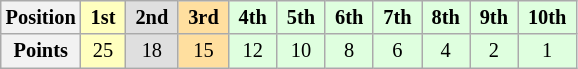<table class="wikitable" style="font-size:85%; text-align:center">
<tr>
<th>Position</th>
<td style="background:#ffffbf;"> <strong>1st</strong> </td>
<td style="background:#dfdfdf;"> <strong>2nd</strong> </td>
<td style="background:#ffdf9f;"> <strong>3rd</strong> </td>
<td style="background:#dfffdf;"> <strong>4th</strong> </td>
<td style="background:#dfffdf;"> <strong>5th</strong> </td>
<td style="background:#dfffdf;"> <strong>6th</strong> </td>
<td style="background:#dfffdf;"> <strong>7th</strong> </td>
<td style="background:#dfffdf;"> <strong>8th</strong> </td>
<td style="background:#dfffdf;"> <strong>9th</strong> </td>
<td style="background:#dfffdf;"> <strong>10th</strong> </td>
</tr>
<tr>
<th>Points</th>
<td style="background:#ffffbf;">25</td>
<td style="background:#dfdfdf;">18</td>
<td style="background:#ffdf9f;">15</td>
<td style="background:#dfffdf;">12</td>
<td style="background:#dfffdf;">10</td>
<td style="background:#dfffdf;">8</td>
<td style="background:#dfffdf;">6</td>
<td style="background:#dfffdf;">4</td>
<td style="background:#dfffdf;">2</td>
<td style="background:#dfffdf;">1</td>
</tr>
</table>
